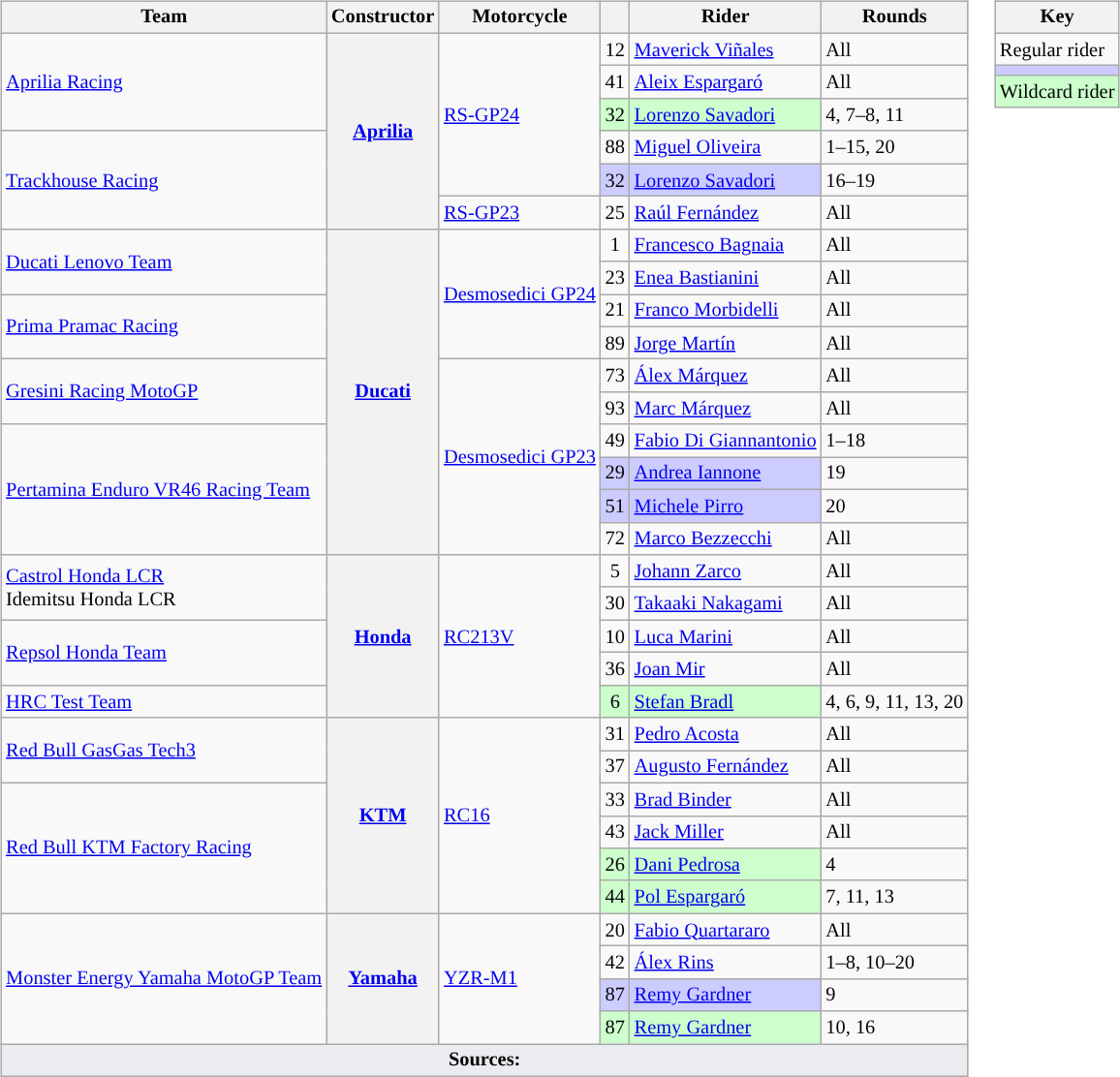<table>
<tr>
<td><br><table class="wikitable" style="font-size: 85%;">
<tr>
<th>Team</th>
<th>Constructor</th>
<th>Motorcycle</th>
<th></th>
<th>Rider</th>
<th>Rounds</th>
</tr>
<tr>
<td rowspan="3"> <a href='#'>Aprilia Racing</a></td>
<th rowspan="6"><a href='#'>Aprilia</a></th>
<td rowspan="5"><a href='#'>RS-GP24</a></td>
<td align="center">12</td>
<td> <a href='#'>Maverick Viñales</a></td>
<td>All</td>
</tr>
<tr>
<td align="center">41</td>
<td> <a href='#'>Aleix Espargaró</a></td>
<td>All</td>
</tr>
<tr>
<td align="center" style="background:#ccffcc;">32</td>
<td style="background:#ccffcc;"> <a href='#'>Lorenzo Savadori</a></td>
<td>4, 7–8, 11</td>
</tr>
<tr>
<td rowspan="3"> <a href='#'>Trackhouse Racing</a></td>
<td align="center">88</td>
<td> <a href='#'>Miguel Oliveira</a></td>
<td>1–15, 20</td>
</tr>
<tr>
<td align="center" style="background:#ccccff;">32</td>
<td style="background:#ccccff;"> <a href='#'>Lorenzo Savadori</a></td>
<td>16–19</td>
</tr>
<tr>
<td><a href='#'>RS-GP23</a></td>
<td align="center">25</td>
<td> <a href='#'>Raúl Fernández</a></td>
<td>All</td>
</tr>
<tr>
<td rowspan="2"> <a href='#'>Ducati Lenovo Team</a></td>
<th rowspan="10"><a href='#'>Ducati</a></th>
<td rowspan="4" nowrap><a href='#'>Desmosedici GP24</a></td>
<td align="center">1</td>
<td> <a href='#'>Francesco Bagnaia</a></td>
<td>All</td>
</tr>
<tr>
<td align="center">23</td>
<td> <a href='#'>Enea Bastianini</a></td>
<td>All</td>
</tr>
<tr>
<td rowspan="2"> <a href='#'>Prima Pramac Racing</a></td>
<td align="center">21</td>
<td> <a href='#'>Franco Morbidelli</a></td>
<td>All</td>
</tr>
<tr>
<td align="center">89</td>
<td> <a href='#'>Jorge Martín</a></td>
<td>All</td>
</tr>
<tr>
<td rowspan="2"> <a href='#'>Gresini Racing MotoGP</a></td>
<td rowspan="6"><a href='#'>Desmosedici GP23</a></td>
<td align="center">73</td>
<td> <a href='#'>Álex Márquez</a></td>
<td>All</td>
</tr>
<tr>
<td align="center">93</td>
<td> <a href='#'>Marc Márquez</a></td>
<td>All</td>
</tr>
<tr>
<td rowspan=4> <a href='#'>Pertamina Enduro VR46 Racing Team</a></td>
<td align="center">49</td>
<td nowrap> <a href='#'>Fabio Di Giannantonio</a></td>
<td>1–18</td>
</tr>
<tr>
<td align="center" style="background:#ccccff;">29</td>
<td style="background:#ccccff;"> <a href='#'>Andrea Iannone</a></td>
<td>19</td>
</tr>
<tr>
<td align="center" style="background:#ccccff;">51</td>
<td style="background:#ccccff;"> <a href='#'>Michele Pirro</a></td>
<td>20</td>
</tr>
<tr>
<td align="center">72</td>
<td> <a href='#'>Marco Bezzecchi</a></td>
<td>All</td>
</tr>
<tr>
<td rowspan="2"> <a href='#'>Castrol Honda LCR</a><br> Idemitsu Honda LCR</td>
<th rowspan="5"><a href='#'>Honda</a></th>
<td rowspan="5"><a href='#'>RC213V</a></td>
<td align="center">5</td>
<td> <a href='#'>Johann Zarco</a></td>
<td>All</td>
</tr>
<tr>
<td align="center">30</td>
<td> <a href='#'>Takaaki Nakagami</a></td>
<td>All</td>
</tr>
<tr>
<td rowspan="2"> <a href='#'>Repsol Honda Team</a></td>
<td align="center">10</td>
<td> <a href='#'>Luca Marini</a></td>
<td>All</td>
</tr>
<tr>
<td align="center">36</td>
<td> <a href='#'>Joan Mir</a></td>
<td>All</td>
</tr>
<tr>
<td rowspan="1"> <a href='#'>HRC Test Team</a></td>
<td style="background:#ccffcc;" align="center">6</td>
<td style="background:#ccffcc;"> <a href='#'>Stefan Bradl</a></td>
<td nowrap>4, 6, 9, 11, 13, 20</td>
</tr>
<tr>
<td rowspan="2"> <a href='#'>Red Bull GasGas Tech3</a></td>
<th rowspan="6"><a href='#'>KTM</a></th>
<td rowspan="6"><a href='#'>RC16</a></td>
<td align="center">31</td>
<td> <a href='#'>Pedro Acosta</a></td>
<td>All</td>
</tr>
<tr>
<td align="center">37</td>
<td> <a href='#'>Augusto Fernández</a></td>
<td>All</td>
</tr>
<tr>
<td rowspan="4"> <a href='#'>Red Bull KTM Factory Racing</a></td>
<td align="center">33</td>
<td> <a href='#'>Brad Binder</a></td>
<td>All</td>
</tr>
<tr>
<td align="center">43</td>
<td> <a href='#'>Jack Miller</a></td>
<td>All</td>
</tr>
<tr>
<td style="background:#ccffcc;" align="center">26</td>
<td style="background:#ccffcc;"> <a href='#'>Dani Pedrosa</a></td>
<td>4</td>
</tr>
<tr>
<td style="background:#ccffcc;" align="center">44</td>
<td style="background:#ccffcc;"> <a href='#'>Pol Espargaró</a></td>
<td>7, 11, 13</td>
</tr>
<tr>
<td rowspan="4" nowrap> <a href='#'>Monster Energy Yamaha MotoGP Team</a></td>
<th rowspan="4"><a href='#'>Yamaha</a></th>
<td rowspan="4"><a href='#'>YZR-M1</a></td>
<td align="center">20</td>
<td> <a href='#'>Fabio Quartararo</a></td>
<td>All</td>
</tr>
<tr>
<td align="center">42</td>
<td> <a href='#'>Álex Rins</a></td>
<td>1–8, 10–20</td>
</tr>
<tr>
<td style="background:#ccccff;" align="center">87</td>
<td style="background:#ccccff;"> <a href='#'>Remy Gardner</a></td>
<td>9</td>
</tr>
<tr>
<td style="background:#ccffcc;" align="center">87</td>
<td style="background:#ccffcc;"> <a href='#'>Remy Gardner</a></td>
<td>10, 16</td>
</tr>
<tr class="sortbottom">
<td colspan="6" align="bottom" style="background-color:#EAECF0; text-align:center"><strong>Sources:</strong></td>
</tr>
</table>
</td>
<td valign="top"><br><table class="wikitable" style="font-size: 85%;">
<tr>
<th colspan="2">Key</th>
</tr>
<tr>
<td>Regular rider</td>
</tr>
<tr style="background:#ccccff;">
<td></td>
</tr>
<tr style="background:#ccffcc;">
<td>Wildcard rider</td>
</tr>
</table>
</td>
</tr>
</table>
